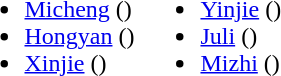<table>
<tr>
<td valign="top"><br><ul><li><a href='#'>Micheng</a> ()</li><li><a href='#'>Hongyan</a> ()</li><li><a href='#'>Xinjie</a> ()</li></ul></td>
<td valign="top"><br><ul><li><a href='#'>Yinjie</a> ()</li><li><a href='#'>Juli</a> ()</li><li><a href='#'>Mizhi</a> ()</li></ul></td>
</tr>
</table>
